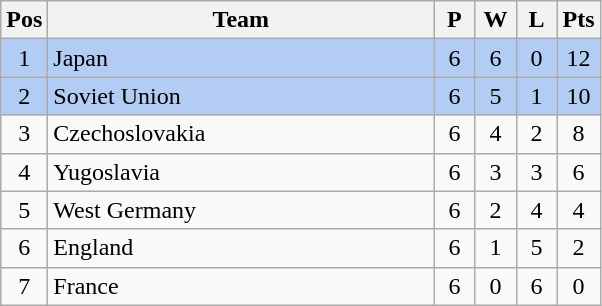<table class="wikitable" style="font-size: 100%">
<tr>
<th width=15>Pos</th>
<th width=250>Team</th>
<th width=20>P</th>
<th width=20>W</th>
<th width=20>L</th>
<th width=20>Pts</th>
</tr>
<tr align=center style="background: #b2ccf4;">
<td>1</td>
<td align="left"> Japan</td>
<td>6</td>
<td>6</td>
<td>0</td>
<td>12</td>
</tr>
<tr align=center style="background: #b2ccf4;">
<td>2</td>
<td align="left"> Soviet Union</td>
<td>6</td>
<td>5</td>
<td>1</td>
<td>10</td>
</tr>
<tr align=center>
<td>3</td>
<td align="left"> Czechoslovakia</td>
<td>6</td>
<td>4</td>
<td>2</td>
<td>8</td>
</tr>
<tr align=center>
<td>4</td>
<td align="left"> Yugoslavia</td>
<td>6</td>
<td>3</td>
<td>3</td>
<td>6</td>
</tr>
<tr align=center>
<td>5</td>
<td align="left"> West Germany</td>
<td>6</td>
<td>2</td>
<td>4</td>
<td>4</td>
</tr>
<tr align=center>
<td>6</td>
<td align="left"> England</td>
<td>6</td>
<td>1</td>
<td>5</td>
<td>2</td>
</tr>
<tr align=center>
<td>7</td>
<td align="left"> France</td>
<td>6</td>
<td>0</td>
<td>6</td>
<td>0</td>
</tr>
</table>
